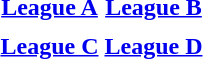<table>
<tr style="vertical-align:top">
<th align="center"><a href='#'>League A</a></th>
<th align="center"><a href='#'>League B</a></th>
</tr>
<tr style="vertical-align:top">
<td align="left"></td>
<td align="left"></td>
</tr>
<tr style="vertical-align:top">
<th align="center"><a href='#'>League C</a></th>
<th align="center"><a href='#'>League D</a></th>
</tr>
<tr style="vertical-align:top">
<td align="left"></td>
<td align="left"></td>
</tr>
</table>
